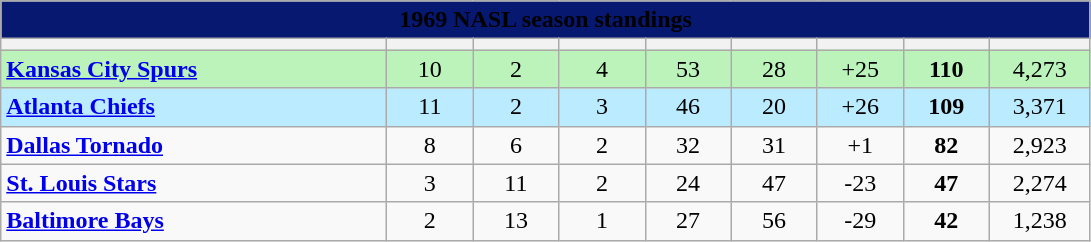<table class="wikitable" style="text-align:center">
<tr>
<th ! style="background:#071871" class="unsortable" colspan="9"><span>1969 NASL season standings</span></th>
</tr>
<tr>
<th width=250></th>
<th width=50></th>
<th width=50></th>
<th width=50></th>
<th width=50></th>
<th width=50></th>
<th width=50></th>
<th width=50></th>
<th width=60></th>
</tr>
<tr align=center bgcolor=#BBF3BB>
<td align=left><strong><a href='#'>Kansas City Spurs</a></strong></td>
<td>10</td>
<td>2</td>
<td>4</td>
<td>53</td>
<td>28</td>
<td>+25</td>
<td><strong>110</strong></td>
<td>4,273</td>
</tr>
<tr align=center bgcolor=#BBEBFF>
<td align=left><strong><a href='#'>Atlanta Chiefs</a></strong></td>
<td>11</td>
<td>2</td>
<td>3</td>
<td>46</td>
<td>20</td>
<td>+26</td>
<td><strong>109</strong></td>
<td>3,371</td>
</tr>
<tr align=center>
<td align=left><strong><a href='#'>Dallas Tornado</a></strong></td>
<td>8</td>
<td>6</td>
<td>2</td>
<td>32</td>
<td>31</td>
<td>+1</td>
<td><strong>82</strong></td>
<td>2,923</td>
</tr>
<tr align=center>
<td align=left><strong><a href='#'>St. Louis Stars</a></strong></td>
<td>3</td>
<td>11</td>
<td>2</td>
<td>24</td>
<td>47</td>
<td>-23</td>
<td><strong>47</strong></td>
<td>2,274</td>
</tr>
<tr align=center>
<td align=left><strong><a href='#'>Baltimore Bays</a></strong></td>
<td>2</td>
<td>13</td>
<td>1</td>
<td>27</td>
<td>56</td>
<td>-29</td>
<td><strong>42</strong></td>
<td>1,238</td>
</tr>
</table>
